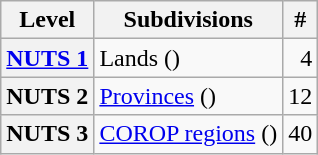<table class="wikitable">
<tr>
<th>Level</th>
<th>Subdivisions</th>
<th>#</th>
</tr>
<tr>
<th><a href='#'>NUTS 1</a></th>
<td>Lands ()</td>
<td align="right">4</td>
</tr>
<tr>
<th>NUTS 2</th>
<td><a href='#'>Provinces</a> ()</td>
<td align="right">12</td>
</tr>
<tr>
<th>NUTS 3</th>
<td><a href='#'>COROP regions</a> ()</td>
<td align="right">40</td>
</tr>
</table>
